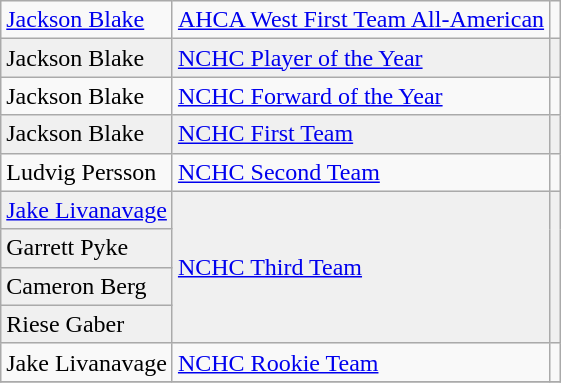<table class="wikitable">
<tr>
<td><a href='#'>Jackson Blake</a></td>
<td rowspan=1><a href='#'>AHCA West First Team All-American</a></td>
<td rowspan=1></td>
</tr>
<tr bgcolor=f0f0f0>
<td>Jackson Blake</td>
<td><a href='#'>NCHC Player of the Year</a></td>
<td></td>
</tr>
<tr>
<td>Jackson Blake</td>
<td><a href='#'>NCHC Forward of the Year</a></td>
<td></td>
</tr>
<tr bgcolor=f0f0f0>
<td>Jackson Blake</td>
<td rowspan=1><a href='#'>NCHC First Team</a></td>
<td rowspan=1></td>
</tr>
<tr>
<td>Ludvig Persson</td>
<td rowspan=1><a href='#'>NCHC Second Team</a></td>
<td rowspan=1></td>
</tr>
<tr bgcolor=f0f0f0>
<td><a href='#'>Jake Livanavage</a></td>
<td rowspan=4><a href='#'>NCHC Third Team</a></td>
<td rowspan=4></td>
</tr>
<tr bgcolor=f0f0f0>
<td>Garrett Pyke</td>
</tr>
<tr bgcolor=f0f0f0>
<td>Cameron Berg</td>
</tr>
<tr bgcolor=f0f0f0>
<td>Riese Gaber</td>
</tr>
<tr>
<td>Jake Livanavage</td>
<td rowspan=1><a href='#'>NCHC Rookie Team</a></td>
<td rowspan=1></td>
</tr>
<tr>
</tr>
</table>
